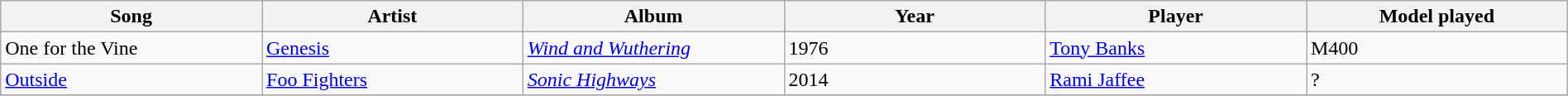<table class="wikitable" style="width:100%">
<tr>
<th style="width:100px;">Song</th>
<th style="width:100px;">Artist</th>
<th style="width:100px;">Album</th>
<th style="width:100px;">Year</th>
<th style="width:100px;">Player</th>
<th style="width:100px;">Model played</th>
</tr>
<tr>
<td>One for the Vine</td>
<td><a href='#'>Genesis</a></td>
<td><em><a href='#'>Wind and Wuthering</a></em></td>
<td>1976</td>
<td><a href='#'>Tony Banks</a></td>
<td>M400</td>
</tr>
<tr>
<td><a href='#'>Outside</a></td>
<td><a href='#'>Foo Fighters</a></td>
<td><em><a href='#'>Sonic Highways</a></em></td>
<td>2014</td>
<td><a href='#'>Rami Jaffee</a></td>
<td>?</td>
</tr>
<tr>
</tr>
</table>
